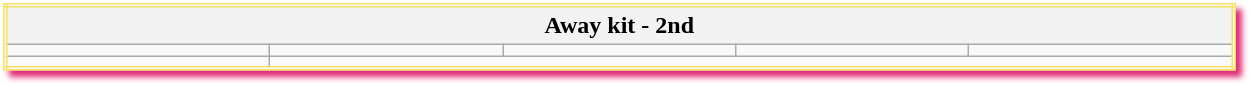<table class="wikitable  mw-collapsible mw-collapsed" style="width:65%; border:double #F7E163; box-shadow: 4px 4px 4px #E12A75;"#E12A75;">
<tr>
<th colspan=5>Away kit - 2nd</th>
</tr>
<tr>
<td></td>
<td></td>
<td></td>
<td></td>
<td></td>
</tr>
<tr>
<td></td>
</tr>
</table>
